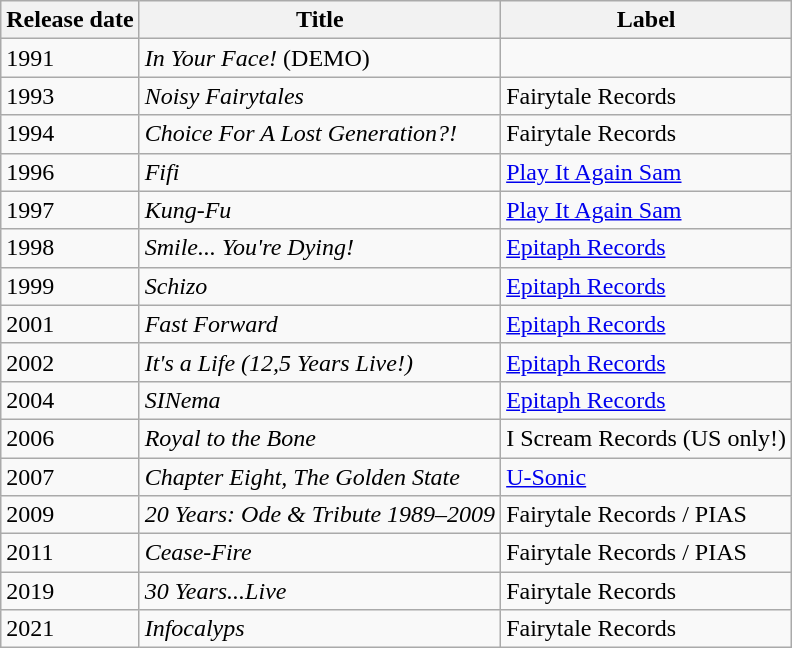<table class="wikitable">
<tr>
<th>Release date</th>
<th>Title</th>
<th>Label</th>
</tr>
<tr>
<td>1991</td>
<td><em>In Your Face!</em> (DEMO)</td>
<td></td>
</tr>
<tr>
<td>1993</td>
<td><em>Noisy Fairytales</em></td>
<td>Fairytale Records</td>
</tr>
<tr>
<td>1994</td>
<td><em>Choice For A Lost Generation?!</em></td>
<td>Fairytale Records</td>
</tr>
<tr>
<td>1996</td>
<td><em>Fifi</em></td>
<td><a href='#'>Play It Again Sam</a></td>
</tr>
<tr>
<td>1997</td>
<td><em>Kung-Fu</em></td>
<td><a href='#'>Play It Again Sam</a></td>
</tr>
<tr>
<td>1998</td>
<td><em>Smile... You're Dying!</em></td>
<td><a href='#'>Epitaph Records</a></td>
</tr>
<tr>
<td>1999</td>
<td><em>Schizo</em></td>
<td><a href='#'>Epitaph Records</a></td>
</tr>
<tr>
<td>2001</td>
<td><em>Fast Forward</em></td>
<td><a href='#'>Epitaph Records</a></td>
</tr>
<tr>
<td>2002</td>
<td><em>It's a Life (12,5 Years Live!)</em></td>
<td><a href='#'>Epitaph Records</a></td>
</tr>
<tr>
<td>2004</td>
<td><em>SINema</em></td>
<td><a href='#'>Epitaph Records</a></td>
</tr>
<tr>
<td>2006</td>
<td><em>Royal to the Bone</em></td>
<td>I Scream Records (US only!)</td>
</tr>
<tr>
<td>2007</td>
<td><em>Chapter Eight, The Golden State</em></td>
<td><a href='#'>U-Sonic</a></td>
</tr>
<tr>
<td>2009</td>
<td><em>20 Years: Ode & Tribute 1989–2009</em></td>
<td>Fairytale Records / PIAS</td>
</tr>
<tr>
<td>2011</td>
<td><em>Cease-Fire</em></td>
<td>Fairytale Records / PIAS</td>
</tr>
<tr>
<td>2019</td>
<td><em>30 Years...Live</em></td>
<td>Fairytale Records</td>
</tr>
<tr>
<td>2021</td>
<td><em>Infocalyps</em></td>
<td>Fairytale Records</td>
</tr>
</table>
